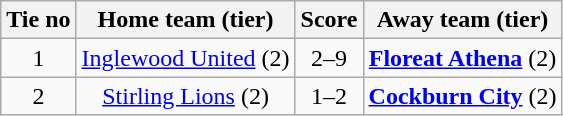<table class="wikitable" style="text-align:center">
<tr>
<th>Tie no</th>
<th>Home team (tier)</th>
<th>Score</th>
<th>Away team (tier)</th>
</tr>
<tr>
<td>1</td>
<td><a href='#'>Inglewood United</a> (2)</td>
<td>2–9</td>
<td><strong><a href='#'>Floreat Athena</a></strong> (2)</td>
</tr>
<tr>
<td>2</td>
<td><a href='#'>Stirling Lions</a> (2)</td>
<td>1–2</td>
<td><strong><a href='#'>Cockburn City</a></strong> (2)</td>
</tr>
</table>
